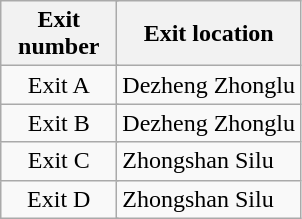<table class="wikitable">
<tr>
<th style="width:70px" colspan="2">Exit number</th>
<th>Exit location</th>
</tr>
<tr>
<td align="center" colspan="2">Exit A</td>
<td>Dezheng Zhonglu</td>
</tr>
<tr>
<td align="center" colspan="2">Exit B</td>
<td>Dezheng Zhonglu</td>
</tr>
<tr>
<td align="center" colspan="2">Exit C</td>
<td>Zhongshan Silu</td>
</tr>
<tr>
<td align="center" colspan="2">Exit D</td>
<td>Zhongshan Silu</td>
</tr>
</table>
